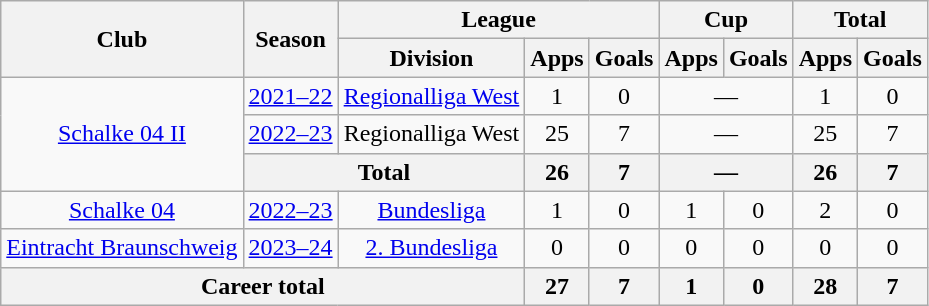<table class="wikitable" style="text-align:center">
<tr>
<th rowspan="2">Club</th>
<th rowspan="2">Season</th>
<th colspan="3">League</th>
<th colspan="2">Cup</th>
<th colspan="2">Total</th>
</tr>
<tr>
<th>Division</th>
<th>Apps</th>
<th>Goals</th>
<th>Apps</th>
<th>Goals</th>
<th>Apps</th>
<th>Goals</th>
</tr>
<tr>
<td rowspan="3"><a href='#'>Schalke 04 II</a></td>
<td><a href='#'>2021–22</a></td>
<td><a href='#'>Regionalliga West</a></td>
<td>1</td>
<td>0</td>
<td colspan="2">—</td>
<td>1</td>
<td>0</td>
</tr>
<tr>
<td><a href='#'>2022–23</a></td>
<td>Regionalliga West</td>
<td>25</td>
<td>7</td>
<td colspan="2">—</td>
<td>25</td>
<td>7</td>
</tr>
<tr>
<th colspan="2">Total</th>
<th>26</th>
<th>7</th>
<th colspan=2>—</th>
<th>26</th>
<th>7</th>
</tr>
<tr>
<td><a href='#'>Schalke 04</a></td>
<td><a href='#'>2022–23</a></td>
<td><a href='#'>Bundesliga</a></td>
<td>1</td>
<td>0</td>
<td>1</td>
<td>0</td>
<td>2</td>
<td>0</td>
</tr>
<tr>
<td><a href='#'>Eintracht Braunschweig</a></td>
<td><a href='#'>2023–24</a></td>
<td><a href='#'>2. Bundesliga</a></td>
<td>0</td>
<td>0</td>
<td>0</td>
<td>0</td>
<td>0</td>
<td>0</td>
</tr>
<tr>
<th colspan="3">Career total</th>
<th>27</th>
<th>7</th>
<th>1</th>
<th>0</th>
<th>28</th>
<th>7</th>
</tr>
</table>
